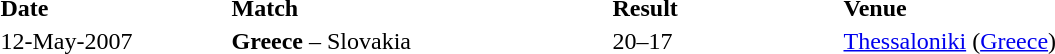<table>
<tr>
<td width="150"><strong>Date</strong></td>
<td width="250"><strong>Match</strong></td>
<td width="150"><strong>Result</strong></td>
<td width="250"><strong>Venue</strong></td>
</tr>
<tr>
<td>12-May-2007</td>
<td><strong>Greece</strong> – Slovakia</td>
<td>20–17</td>
<td><a href='#'>Thessaloniki</a> (<a href='#'>Greece</a>)</td>
</tr>
</table>
